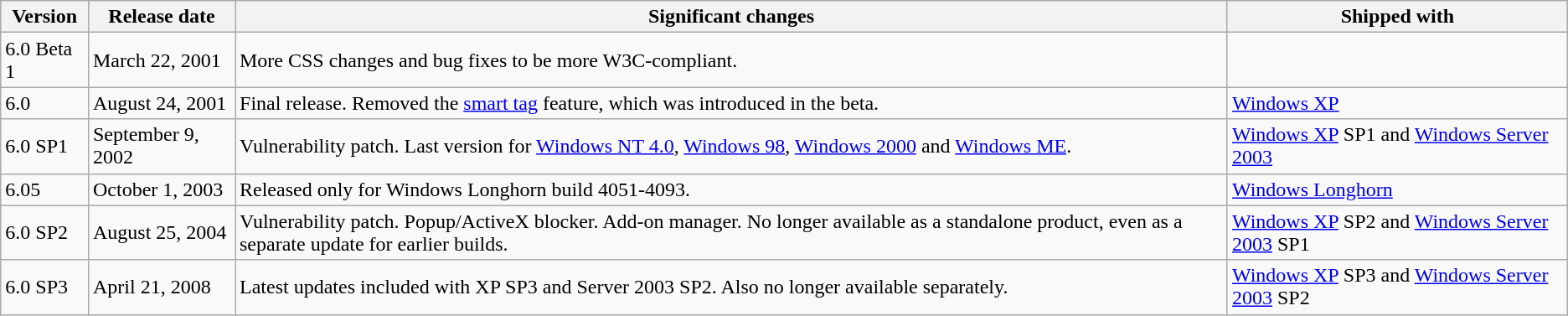<table class="wikitable">
<tr>
<th>Version</th>
<th>Release date</th>
<th>Significant changes</th>
<th>Shipped with</th>
</tr>
<tr>
<td>6.0 Beta 1</td>
<td>March 22, 2001</td>
<td>More CSS changes and bug fixes to be more W3C-compliant.</td>
<td></td>
</tr>
<tr>
<td>6.0</td>
<td>August 24, 2001</td>
<td>Final release. Removed the <a href='#'>smart tag</a> feature, which was introduced in the beta.</td>
<td><a href='#'>Windows XP</a></td>
</tr>
<tr>
<td>6.0 SP1</td>
<td>September 9, 2002</td>
<td>Vulnerability patch. Last version for <a href='#'>Windows NT 4.0</a>, <a href='#'>Windows 98</a>, <a href='#'>Windows 2000</a> and <a href='#'>Windows ME</a>.</td>
<td><a href='#'>Windows XP</a> SP1 and <a href='#'>Windows Server 2003</a></td>
</tr>
<tr>
<td>6.05</td>
<td>October 1, 2003</td>
<td>Released only for Windows Longhorn build 4051-4093.</td>
<td><a href='#'>Windows Longhorn</a></td>
</tr>
<tr>
<td>6.0 SP2</td>
<td>August 25, 2004</td>
<td>Vulnerability patch. Popup/ActiveX blocker. Add-on manager. No longer available as a standalone product, even as a separate update for earlier builds.</td>
<td><a href='#'>Windows XP</a> SP2 and <a href='#'>Windows Server 2003</a> SP1</td>
</tr>
<tr>
<td>6.0 SP3</td>
<td>April 21, 2008</td>
<td>Latest updates included with XP SP3 and Server 2003 SP2. Also no longer available separately.</td>
<td><a href='#'>Windows XP</a> SP3 and <a href='#'>Windows Server 2003</a> SP2</td>
</tr>
</table>
